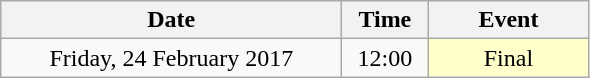<table class = "wikitable" style="text-align:center;">
<tr>
<th width=220>Date</th>
<th width=50>Time</th>
<th width=100>Event</th>
</tr>
<tr>
<td>Friday, 24 February 2017</td>
<td>12:00</td>
<td bgcolor=ffffcc>Final</td>
</tr>
</table>
